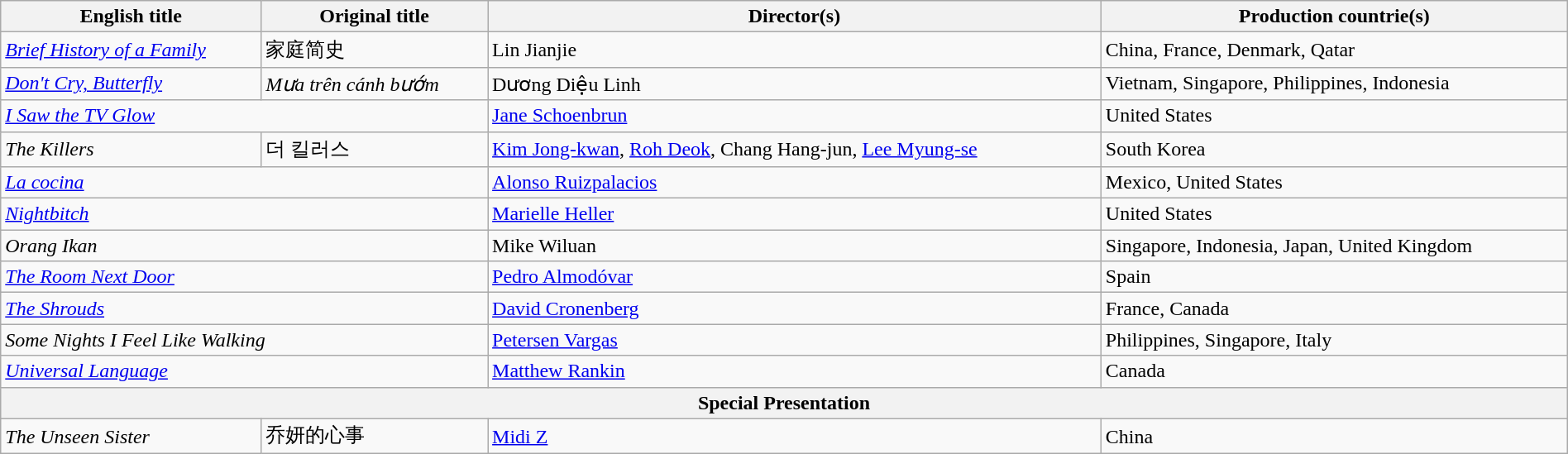<table class="sortable wikitable" style="width:100%; margin-bottom:4px">
<tr>
<th scope="col">English title</th>
<th scope="col">Original title</th>
<th scope="col">Director(s)</th>
<th scope="col">Production countrie(s)</th>
</tr>
<tr>
<td><em><a href='#'>Brief History of a Family</a></em></td>
<td>家庭简史</td>
<td>Lin Jianjie</td>
<td>China, France, Denmark, Qatar</td>
</tr>
<tr>
<td><em><a href='#'>Don't Cry, Butterfly</a></em> </td>
<td><em>Mưa trên cánh bướm</em></td>
<td>Dương Diệu Linh</td>
<td>Vietnam, Singapore, Philippines, Indonesia</td>
</tr>
<tr>
<td colspan="2"><em><a href='#'>I Saw the TV Glow</a></em></td>
<td><a href='#'>Jane Schoenbrun</a></td>
<td>United States</td>
</tr>
<tr>
<td><em>The Killers</em></td>
<td>더 킬러스</td>
<td><a href='#'>Kim Jong-kwan</a>, <a href='#'>Roh Deok</a>, Chang Hang-jun, <a href='#'>Lee Myung-se</a></td>
<td>South Korea</td>
</tr>
<tr>
<td colspan="2"><em><a href='#'>La cocina</a></em></td>
<td><a href='#'>Alonso Ruizpalacios</a></td>
<td>Mexico, United States</td>
</tr>
<tr>
<td colspan="2"><em><a href='#'>Nightbitch</a></em></td>
<td><a href='#'>Marielle Heller</a></td>
<td>United States</td>
</tr>
<tr>
<td colspan="2"><em>Orang Ikan</em></td>
<td>Mike Wiluan</td>
<td>Singapore, Indonesia, Japan, United Kingdom</td>
</tr>
<tr>
<td colspan="2"><em><a href='#'>The Room Next Door</a></em></td>
<td><a href='#'>Pedro Almodóvar</a></td>
<td>Spain</td>
</tr>
<tr>
<td colspan="2"><em><a href='#'>The Shrouds</a></em></td>
<td><a href='#'>David Cronenberg</a></td>
<td>France, Canada</td>
</tr>
<tr>
<td colspan="2"><em>Some Nights I Feel Like Walking</em></td>
<td><a href='#'>Petersen Vargas</a></td>
<td>Philippines, Singapore, Italy</td>
</tr>
<tr>
<td colspan="2"><em><a href='#'>Universal Language</a></em></td>
<td><a href='#'>Matthew Rankin</a></td>
<td>Canada</td>
</tr>
<tr>
<th colspan="4">Special Presentation</th>
</tr>
<tr>
<td><em>The Unseen Sister</em></td>
<td>乔妍的心事</td>
<td><a href='#'>Midi Z</a></td>
<td>China</td>
</tr>
</table>
